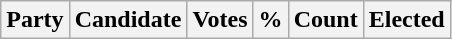<table class="wikitable">
<tr>
<th colspan="2">Party</th>
<th>Candidate</th>
<th>Votes</th>
<th>%</th>
<th>Count</th>
<th>Elected<br>













</th>
</tr>
</table>
